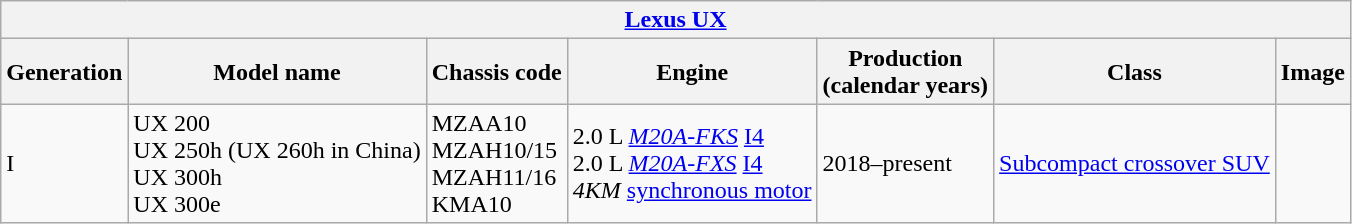<table class="wikitable collapsible" style="font-size:97% style="width:90%; text-align:center">
<tr>
<th colspan=7 align=left><a href='#'>Lexus UX</a></th>
</tr>
<tr>
<th>Generation</th>
<th>Model name</th>
<th>Chassis code</th>
<th>Engine</th>
<th>Production<br>(calendar years)</th>
<th>Class</th>
<th>Image</th>
</tr>
<tr>
<td>I</td>
<td>UX 200<br>UX 250h (UX 260h in China)<br>UX 300h<br>UX 300e</td>
<td>MZAA10<br>MZAH10/15<br>MZAH11/16<br>KMA10</td>
<td>2.0 L <em><a href='#'>M20A-FKS</a></em> <a href='#'>I4</a><br>2.0 L <em><a href='#'>M20A-FXS</a></em> <a href='#'>I4</a><br><em>4KM</em> <a href='#'>synchronous motor</a></td>
<td>2018–present</td>
<td><a href='#'>Subcompact crossover SUV</a></td>
<td></td>
</tr>
</table>
